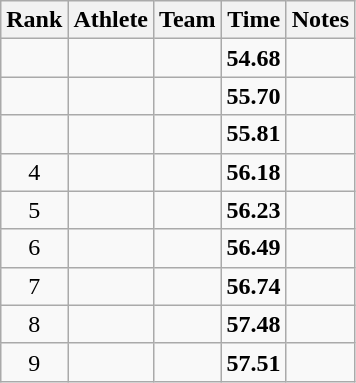<table class="wikitable sortable" style="text-align:center">
<tr>
<th>Rank</th>
<th>Athlete</th>
<th>Team</th>
<th>Time</th>
<th>Notes</th>
</tr>
<tr>
<td></td>
<td align=left></td>
<td></td>
<td><strong>54.68</strong></td>
<td> </td>
</tr>
<tr>
<td></td>
<td align=left></td>
<td></td>
<td><strong>55.70</strong></td>
<td></td>
</tr>
<tr>
<td></td>
<td align=left></td>
<td></td>
<td><strong>55.81</strong></td>
<td></td>
</tr>
<tr>
<td>4</td>
<td align=left></td>
<td></td>
<td><strong>56.18</strong></td>
<td></td>
</tr>
<tr>
<td>5</td>
<td align=left></td>
<td></td>
<td><strong>56.23</strong></td>
<td></td>
</tr>
<tr>
<td>6</td>
<td align=left></td>
<td></td>
<td><strong>56.49</strong></td>
<td></td>
</tr>
<tr>
<td>7</td>
<td align=left></td>
<td></td>
<td><strong>56.74</strong></td>
<td></td>
</tr>
<tr>
<td>8</td>
<td align=left></td>
<td></td>
<td><strong>57.48</strong></td>
<td></td>
</tr>
<tr>
<td>9</td>
<td align=left></td>
<td></td>
<td><strong>57.51</strong></td>
<td></td>
</tr>
</table>
